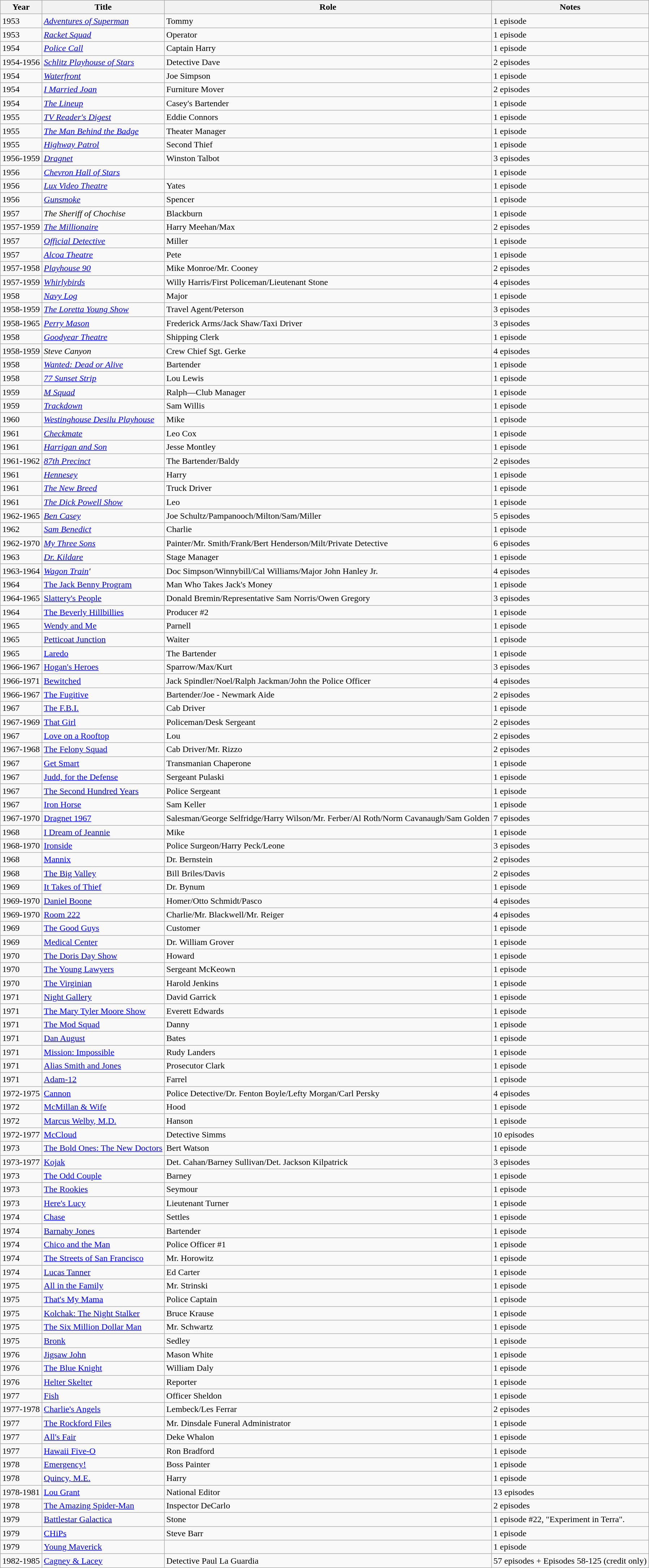<table class="wikitable">
<tr>
<th>Year</th>
<th>Title</th>
<th>Role</th>
<th>Notes</th>
</tr>
<tr>
<td>1953</td>
<td><em><a href='#'>Adventures of Superman</a></em></td>
<td>Tommy</td>
<td>1 episode</td>
</tr>
<tr>
<td>1953</td>
<td><em><a href='#'>Racket Squad</a></em></td>
<td>Operator</td>
<td>1 episode</td>
</tr>
<tr>
<td>1954</td>
<td><em><a href='#'>Police Call</a></em></td>
<td>Captain Harry</td>
<td>1 episode</td>
</tr>
<tr>
<td>1954-1956</td>
<td><em><a href='#'>Schlitz Playhouse of Stars</a></em></td>
<td>Detective Dave</td>
<td>2 episodes</td>
</tr>
<tr>
<td>1954</td>
<td><em><a href='#'>Waterfront</a></em></td>
<td>Joe Simpson</td>
<td>1 episode</td>
</tr>
<tr>
<td>1954</td>
<td><em><a href='#'>I Married Joan</a></em></td>
<td>Furniture Mover</td>
<td>2 episodes</td>
</tr>
<tr>
<td>1954</td>
<td><em><a href='#'>The Lineup</a></em></td>
<td>Casey's Bartender</td>
<td>1 episode</td>
</tr>
<tr>
<td>1955</td>
<td><em><a href='#'>TV Reader's Digest</a></em></td>
<td>Eddie Connors</td>
<td>1 episode</td>
</tr>
<tr>
<td>1955</td>
<td><em><a href='#'>The Man Behind the Badge</a></em></td>
<td>Theater Manager</td>
<td>1 episode</td>
</tr>
<tr>
<td>1955</td>
<td><em><a href='#'>Highway Patrol</a></em></td>
<td>Second Thief</td>
<td>1 episode</td>
</tr>
<tr>
<td>1956-1959</td>
<td><em><a href='#'>Dragnet</a></em></td>
<td>Winston Talbot</td>
<td>3 episodes</td>
</tr>
<tr>
<td>1956</td>
<td><em><a href='#'>Chevron Hall of Stars</a></em></td>
<td></td>
<td>1 episode</td>
</tr>
<tr>
<td>1956</td>
<td><em><a href='#'>Lux Video Theatre</a></em></td>
<td>Yates</td>
<td>1 episode</td>
</tr>
<tr>
<td>1956</td>
<td><em><a href='#'>Gunsmoke</a></em></td>
<td>Spencer</td>
<td>1 episode</td>
</tr>
<tr>
<td>1957</td>
<td><em>The Sheriff of Chochise</em></td>
<td>Blackburn</td>
<td>1 episode</td>
</tr>
<tr>
<td>1957-1959</td>
<td><em><a href='#'>The Millionaire</a></em></td>
<td>Harry Meehan/Max</td>
<td>2 episodes</td>
</tr>
<tr>
<td>1957</td>
<td><em><a href='#'>Official Detective</a></em></td>
<td>Miller</td>
<td>1 episode</td>
</tr>
<tr>
<td>1957</td>
<td><em><a href='#'>Alcoa Theatre</a></em></td>
<td>Pete</td>
<td>1 episode</td>
</tr>
<tr>
<td>1957-1958</td>
<td><em><a href='#'>Playhouse 90</a></em></td>
<td>Mike Monroe/Mr. Cooney</td>
<td>2 episodes</td>
</tr>
<tr>
<td>1957-1959</td>
<td><em><a href='#'>Whirlybirds</a></em></td>
<td>Willy Harris/First Policeman/Lieutenant Stone</td>
<td>4 episodes</td>
</tr>
<tr>
<td>1958</td>
<td><em><a href='#'>Navy Log</a></em></td>
<td>Major</td>
<td>1 episode</td>
</tr>
<tr>
<td>1958-1959</td>
<td><em><a href='#'>The Loretta Young Show</a></em></td>
<td>Travel Agent/Peterson</td>
<td>3 episodes</td>
</tr>
<tr>
<td>1958-1965</td>
<td><em><a href='#'>Perry Mason</a></em></td>
<td>Frederick Arms/Jack Shaw/Taxi Driver</td>
<td>3 episodes</td>
</tr>
<tr>
<td>1958</td>
<td><em><a href='#'>Goodyear Theatre</a></em></td>
<td>Shipping Clerk</td>
<td>1 episode</td>
</tr>
<tr>
<td>1958-1959</td>
<td><em>Steve Canyon</em></td>
<td>Crew Chief Sgt. Gerke</td>
<td>4 episodes</td>
</tr>
<tr>
<td>1958</td>
<td><em><a href='#'>Wanted: Dead or Alive</a></em></td>
<td>Bartender</td>
<td>1 episode</td>
</tr>
<tr>
<td>1958</td>
<td><em><a href='#'>77 Sunset Strip</a></em></td>
<td>Lou Lewis</td>
<td>1 episode</td>
</tr>
<tr>
<td>1959</td>
<td><em><a href='#'>M Squad</a></em></td>
<td>Ralph—Club Manager</td>
<td>1 episode</td>
</tr>
<tr>
<td>1959</td>
<td><em><a href='#'>Trackdown</a></em></td>
<td>Sam Willis</td>
<td>1 episode</td>
</tr>
<tr>
<td>1960</td>
<td><em><a href='#'>Westinghouse Desilu Playhouse</a></em></td>
<td>Mike</td>
<td>1 episode</td>
</tr>
<tr>
<td>1961</td>
<td><em><a href='#'>Checkmate</a></em></td>
<td>Leo Cox</td>
<td>1 episode</td>
</tr>
<tr>
<td>1961</td>
<td><em><a href='#'>Harrigan and Son</a></em></td>
<td>Jesse Montley</td>
<td>1 episode</td>
</tr>
<tr>
<td>1961-1962</td>
<td><em><a href='#'>87th Precinct</a></em></td>
<td>The Bartender/Baldy</td>
<td>2 episodes</td>
</tr>
<tr>
<td>1961</td>
<td><em><a href='#'>Hennesey</a></em></td>
<td>Harry</td>
<td>1 episode</td>
</tr>
<tr>
<td>1961</td>
<td><em><a href='#'>The New Breed</a></em></td>
<td>Truck Driver</td>
<td>1 episode</td>
</tr>
<tr>
<td>1961</td>
<td><em><a href='#'>The Dick Powell Show</a></em></td>
<td>Leo</td>
<td>1 episode</td>
</tr>
<tr>
<td>1962-1965</td>
<td><em><a href='#'>Ben Casey</a></em></td>
<td>Joe Schultz/Pampanooch/Milton/Sam/Miller</td>
<td>5 episodes</td>
</tr>
<tr>
<td>1962</td>
<td><em><a href='#'>Sam Benedict</a></em></td>
<td>Charlie</td>
<td>1 episode</td>
</tr>
<tr>
<td>1962-1970</td>
<td><em><a href='#'>My Three Sons</a></em></td>
<td>Painter/Mr. Smith/Frank/Bert Henderson/Milt/Private Detective</td>
<td>6 episodes</td>
</tr>
<tr>
<td>1963</td>
<td><em><a href='#'>Dr. Kildare</a></em></td>
<td>Stage Manager</td>
<td>1 episode</td>
</tr>
<tr>
<td>1963-1964</td>
<td><em><a href='#'>Wagon Train</a>'</td>
<td>Doc Simpson/Winnybill/Cal Williams/Major John Hanley Jr.</td>
<td>4 episodes</td>
</tr>
<tr>
<td>1964</td>
<td></em><a href='#'>The Jack Benny Program</a><em></td>
<td>Man Who Takes Jack's Money</td>
<td>1 episode</td>
</tr>
<tr>
<td>1964-1965</td>
<td></em><a href='#'>Slattery's People</a><em></td>
<td>Donald Bremin/Representative Sam Norris/Owen Gregory</td>
<td>3 episodes</td>
</tr>
<tr>
<td>1964</td>
<td></em><a href='#'>The Beverly Hillbillies</a><em></td>
<td>Producer #2</td>
<td>1 episode</td>
</tr>
<tr>
<td>1965</td>
<td></em><a href='#'>Wendy and Me</a><em></td>
<td>Parnell</td>
<td>1 episode</td>
</tr>
<tr>
<td>1965</td>
<td></em><a href='#'>Petticoat Junction</a><em></td>
<td>Waiter</td>
<td>1 episode</td>
</tr>
<tr>
<td>1965</td>
<td></em><a href='#'>Laredo</a><em></td>
<td>The Bartender</td>
<td>1 episode</td>
</tr>
<tr>
<td>1966-1967</td>
<td></em><a href='#'>Hogan's Heroes</a><em></td>
<td>Sparrow/Max/Kurt</td>
<td>3 episodes</td>
</tr>
<tr>
<td>1966-1971</td>
<td></em><a href='#'>Bewitched</a><em></td>
<td>Jack Spindler/Noel/Ralph Jackman/John the Police Officer</td>
<td>4 episodes</td>
</tr>
<tr>
<td>1966-1967</td>
<td></em><a href='#'>The Fugitive</a><em></td>
<td>Bartender/Joe - Newmark Aide</td>
<td>2 episodes</td>
</tr>
<tr>
<td>1967</td>
<td></em><a href='#'>The F.B.I.</a><em></td>
<td>Cab Driver</td>
<td>1 episode</td>
</tr>
<tr>
<td>1967-1969</td>
<td></em><a href='#'>That Girl</a><em></td>
<td>Policeman/Desk Sergeant</td>
<td>2 episodes</td>
</tr>
<tr>
<td>1967</td>
<td></em><a href='#'>Love on a Rooftop</a><em></td>
<td>Lou</td>
<td>2 episodes</td>
</tr>
<tr>
<td>1967-1968</td>
<td></em><a href='#'>The Felony Squad</a><em></td>
<td>Cab Driver/Mr. Rizzo</td>
<td>2 episodes</td>
</tr>
<tr>
<td>1967</td>
<td></em><a href='#'>Get Smart</a><em></td>
<td>Transmanian Chaperone</td>
<td>1 episode</td>
</tr>
<tr>
<td>1967</td>
<td></em><a href='#'>Judd, for the Defense</a><em></td>
<td>Sergeant Pulaski</td>
<td>1 episode</td>
</tr>
<tr>
<td>1967</td>
<td></em><a href='#'>The Second Hundred Years</a><em></td>
<td>Police Sergeant</td>
<td>1 episode</td>
</tr>
<tr>
<td>1967</td>
<td></em><a href='#'>Iron Horse</a><em></td>
<td>Sam Keller</td>
<td>1 episode</td>
</tr>
<tr>
<td>1967-1970</td>
<td></em><a href='#'>Dragnet 1967</a><em></td>
<td>Salesman/George Selfridge/Harry Wilson/Mr. Ferber/Al Roth/Norm Cavanaugh/Sam Golden</td>
<td>7 episodes</td>
</tr>
<tr>
<td>1968</td>
<td></em><a href='#'>I Dream of Jeannie</a><em></td>
<td>Mike</td>
<td>1 episode</td>
</tr>
<tr>
<td>1968-1970</td>
<td></em><a href='#'>Ironside</a><em></td>
<td>Police Surgeon/Harry Peck/Leone</td>
<td>3 episodes</td>
</tr>
<tr>
<td>1968</td>
<td></em><a href='#'>Mannix</a><em></td>
<td>Dr. Bernstein</td>
<td>2 episodes</td>
</tr>
<tr>
<td>1968</td>
<td></em><a href='#'>The Big Valley</a><em></td>
<td>Bill Briles/Davis</td>
<td>2 episodes</td>
</tr>
<tr>
<td>1969</td>
<td></em><a href='#'>It Takes of Thief</a><em></td>
<td>Dr. Bynum</td>
<td>1 episode</td>
</tr>
<tr>
<td>1969-1970</td>
<td></em><a href='#'>Daniel Boone</a><em></td>
<td>Homer/Otto Schmidt/Pasco</td>
<td>4 episodes</td>
</tr>
<tr>
<td>1969-1970</td>
<td></em><a href='#'>Room 222</a><em></td>
<td>Charlie/Mr. Blackwell/Mr. Reiger</td>
<td>4 episodes</td>
</tr>
<tr>
<td>1969</td>
<td></em><a href='#'>The Good Guys</a><em></td>
<td>Customer</td>
<td>1 episode</td>
</tr>
<tr>
<td>1969</td>
<td></em><a href='#'>Medical Center</a><em></td>
<td>Dr. William Grover</td>
<td>1 episode</td>
</tr>
<tr>
<td>1970</td>
<td></em><a href='#'>The Doris Day Show</a><em></td>
<td>Howard</td>
<td>1 episode</td>
</tr>
<tr>
<td>1970</td>
<td></em><a href='#'>The Young Lawyers</a><em></td>
<td>Sergeant McKeown</td>
<td>1 episode</td>
</tr>
<tr>
<td>1970</td>
<td></em><a href='#'>The Virginian</a><em></td>
<td>Harold Jenkins</td>
<td>1 episode</td>
</tr>
<tr>
<td>1971</td>
<td></em><a href='#'>Night Gallery</a><em></td>
<td>David Garrick</td>
<td>1 episode</td>
</tr>
<tr>
<td>1971</td>
<td></em><a href='#'>The Mary Tyler Moore Show</a><em></td>
<td>Everett Edwards</td>
<td>1 episode</td>
</tr>
<tr>
<td>1971</td>
<td></em><a href='#'>The Mod Squad</a><em></td>
<td>Danny</td>
<td>1 episode</td>
</tr>
<tr>
<td>1971</td>
<td></em><a href='#'>Dan August</a><em></td>
<td>Bates</td>
<td>1 episode</td>
</tr>
<tr>
<td>1971</td>
<td></em><a href='#'>Mission: Impossible</a><em></td>
<td>Rudy Landers</td>
<td>1 episode</td>
</tr>
<tr>
<td>1971</td>
<td></em><a href='#'>Alias Smith and Jones</a><em></td>
<td>Prosecutor Clark</td>
<td>1 episode</td>
</tr>
<tr>
<td>1971</td>
<td></em><a href='#'>Adam-12</a><em></td>
<td>Farrel</td>
<td>1 episode</td>
</tr>
<tr>
<td>1972-1975</td>
<td></em><a href='#'>Cannon</a><em></td>
<td>Police Detective/Dr. Fenton Boyle/Lefty Morgan/Carl Persky</td>
<td>4 episodes</td>
</tr>
<tr>
<td>1972</td>
<td></em><a href='#'>McMillan & Wife</a><em></td>
<td>Hood</td>
<td>1 episode</td>
</tr>
<tr>
<td>1972</td>
<td></em><a href='#'>Marcus Welby, M.D.</a><em></td>
<td>Hanson</td>
<td>1 episode</td>
</tr>
<tr>
<td>1972-1977</td>
<td></em><a href='#'>McCloud</a><em></td>
<td>Detective Simms</td>
<td>10 episodes</td>
</tr>
<tr>
<td>1973</td>
<td></em><a href='#'>The Bold Ones: The New Doctors</a><em></td>
<td>Bert Watson</td>
<td>1 episode</td>
</tr>
<tr>
<td>1973-1977</td>
<td></em><a href='#'>Kojak</a><em></td>
<td>Det. Cahan/Barney Sullivan/Det. Jackson Kilpatrick</td>
<td>3 episodes</td>
</tr>
<tr>
<td>1973</td>
<td></em><a href='#'>The Odd Couple</a><em></td>
<td>Barney</td>
<td>1 episode</td>
</tr>
<tr>
<td>1973</td>
<td></em><a href='#'>The Rookies</a><em></td>
<td>Seymour</td>
<td>1 episode</td>
</tr>
<tr>
<td>1973</td>
<td></em><a href='#'>Here's Lucy</a><em></td>
<td>Lieutenant Turner</td>
<td>1 episode</td>
</tr>
<tr>
<td>1974</td>
<td></em><a href='#'>Chase</a><em></td>
<td>Settles</td>
<td>1 episode</td>
</tr>
<tr>
<td>1974</td>
<td></em><a href='#'>Barnaby Jones</a><em></td>
<td>Bartender</td>
<td>1 episode</td>
</tr>
<tr>
<td>1974</td>
<td></em><a href='#'>Chico and the Man</a><em></td>
<td>Police Officer #1</td>
<td>1 episode</td>
</tr>
<tr>
<td>1974</td>
<td></em><a href='#'>The Streets of San Francisco</a><em></td>
<td>Mr. Horowitz</td>
<td>1 episode</td>
</tr>
<tr>
<td>1974</td>
<td></em><a href='#'>Lucas Tanner</a><em></td>
<td>Ed Carter</td>
<td>1 episode</td>
</tr>
<tr>
<td>1975</td>
<td></em><a href='#'>All in the Family</a><em></td>
<td>Mr. Strinski</td>
<td>1 episode</td>
</tr>
<tr>
<td>1975</td>
<td></em><a href='#'>That's My Mama</a><em></td>
<td>Police Captain</td>
<td>1 episode</td>
</tr>
<tr>
<td>1975</td>
<td></em><a href='#'>Kolchak: The Night Stalker</a><em></td>
<td>Bruce Krause</td>
<td>1 episode</td>
</tr>
<tr>
<td>1975</td>
<td></em><a href='#'>The Six Million Dollar Man</a><em></td>
<td>Mr. Schwartz</td>
<td>1 episode</td>
</tr>
<tr>
<td>1975</td>
<td></em><a href='#'>Bronk</a><em></td>
<td>Sedley</td>
<td>1 episode</td>
</tr>
<tr>
<td>1976</td>
<td></em><a href='#'>Jigsaw John</a><em></td>
<td>Mason White</td>
<td>1 episode</td>
</tr>
<tr>
<td>1976</td>
<td></em><a href='#'>The Blue Knight</a><em></td>
<td>William Daly</td>
<td>1 episode</td>
</tr>
<tr>
<td>1976</td>
<td></em><a href='#'>Helter Skelter</a><em></td>
<td>Reporter</td>
<td>1 episode</td>
</tr>
<tr>
<td>1977</td>
<td></em><a href='#'>Fish</a><em></td>
<td>Officer Sheldon</td>
<td>1 episode</td>
</tr>
<tr>
<td>1977-1978</td>
<td></em><a href='#'>Charlie's Angels</a><em></td>
<td>Lembeck/Les Ferrar</td>
<td>2 episodes</td>
</tr>
<tr>
<td>1977</td>
<td></em><a href='#'>The Rockford Files</a><em></td>
<td>Mr. Dinsdale Funeral Administrator</td>
<td>1 episode</td>
</tr>
<tr>
<td>1977</td>
<td></em><a href='#'>All's Fair</a><em></td>
<td>Deke Whalon</td>
<td>1 episode</td>
</tr>
<tr>
<td>1977</td>
<td></em><a href='#'>Hawaii Five-O</a><em></td>
<td>Ron Bradford</td>
<td>1 episode</td>
</tr>
<tr>
<td>1978</td>
<td></em><a href='#'>Emergency!</a><em></td>
<td>Boss Painter</td>
<td>1 episode</td>
</tr>
<tr>
<td>1978</td>
<td></em><a href='#'>Quincy, M.E.</a><em></td>
<td>Harry</td>
<td>1 episode</td>
</tr>
<tr>
<td>1978-1981</td>
<td></em><a href='#'>Lou Grant</a><em></td>
<td>National Editor</td>
<td>13 episodes</td>
</tr>
<tr>
<td>1978</td>
<td></em><a href='#'>The Amazing Spider-Man</a><em></td>
<td>Inspector DeCarlo</td>
<td>2 episodes</td>
</tr>
<tr>
<td>1979</td>
<td></em><a href='#'>Battlestar Galactica</a><em></td>
<td>Stone</td>
<td>1 episode #22, "Experiment in Terra".</td>
</tr>
<tr>
<td>1979</td>
<td></em><a href='#'>CHiPs</a><em></td>
<td>Steve Barr</td>
<td>1 episode</td>
</tr>
<tr>
<td>1979</td>
<td></em><a href='#'>Young Maverick</a><em></td>
<td></td>
<td>1 episode</td>
</tr>
<tr>
<td>1982-1985</td>
<td></em><a href='#'>Cagney & Lacey</a><em></td>
<td>Detective Paul La Guardia</td>
<td>57 episodes + Episodes 58-125 (credit only)</td>
</tr>
</table>
